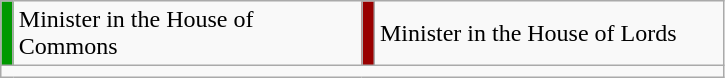<table class="wikitable">
<tr>
<td style="width:1px; background:#090;"></td>
<td width=225>Minister in the House of Commons</td>
<td style="width:1px; background:#900;"></td>
<td width=225>Minister in the House of Lords</td>
</tr>
<tr>
<td colspan=4></td>
</tr>
</table>
